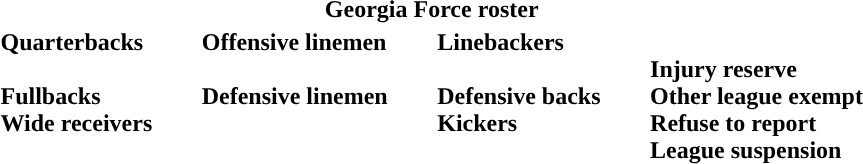<table class="toccolours" style="text-align: left;">
<tr>
<th colspan="7" style="text-align:center; ">Georgia Force roster</th>
</tr>
<tr>
<td style="vertical-align:top;"><strong>Quarterbacks</strong><br>
<br><strong>Fullbacks</strong>

<br><strong>Wide receivers</strong>



</td>
<td width="25"> </td>
<td style="vertical-align:top;"><strong>Offensive linemen</strong><br>



<br><strong>Defensive linemen</strong>






</td>
<td width="25"> </td>
<td style="vertical-align:top;"><strong>Linebackers</strong><br> 
<br><strong>Defensive backs</strong>





<br><strong>Kickers</strong>
</td>
<td width="25"> </td>
<td style="vertical-align:top;"><br><strong>Injury reserve</strong>


<br><strong>Other league exempt</strong>


<br><strong>Refuse to report</strong>

<br><strong>League suspension</strong>




</td>
</tr>
</table>
